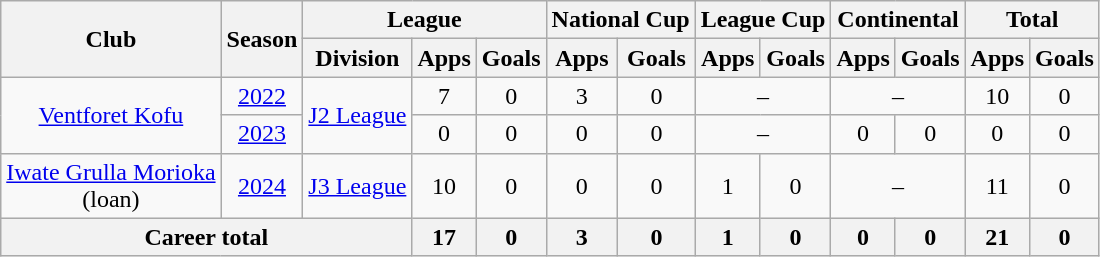<table class="wikitable" style="text-align: center">
<tr>
<th rowspan="2">Club</th>
<th rowspan="2">Season</th>
<th colspan="3">League</th>
<th colspan="2">National Cup</th>
<th colspan="2">League Cup</th>
<th colspan="2">Continental</th>
<th colspan="2">Total</th>
</tr>
<tr>
<th>Division</th>
<th>Apps</th>
<th>Goals</th>
<th>Apps</th>
<th>Goals</th>
<th>Apps</th>
<th>Goals</th>
<th>Apps</th>
<th>Goals</th>
<th>Apps</th>
<th>Goals</th>
</tr>
<tr>
<td rowspan="2"><a href='#'>Ventforet Kofu</a></td>
<td><a href='#'>2022</a></td>
<td rowspan="2"><a href='#'>J2 League</a></td>
<td>7</td>
<td>0</td>
<td>3</td>
<td>0</td>
<td colspan="2">–</td>
<td colspan="2">–</td>
<td>10</td>
<td>0</td>
</tr>
<tr>
<td><a href='#'>2023</a></td>
<td>0</td>
<td>0</td>
<td>0</td>
<td>0</td>
<td colspan="2">–</td>
<td>0</td>
<td>0</td>
<td>0</td>
<td>0</td>
</tr>
<tr>
<td><a href='#'>Iwate Grulla Morioka</a><br>(loan)</td>
<td><a href='#'>2024</a></td>
<td><a href='#'>J3 League</a></td>
<td>10</td>
<td>0</td>
<td>0</td>
<td>0</td>
<td>1</td>
<td>0</td>
<td colspan="2">–</td>
<td>11</td>
<td>0</td>
</tr>
<tr>
<th colspan="3">Career total</th>
<th>17</th>
<th>0</th>
<th>3</th>
<th>0</th>
<th>1</th>
<th>0</th>
<th>0</th>
<th>0</th>
<th>21</th>
<th>0</th>
</tr>
</table>
